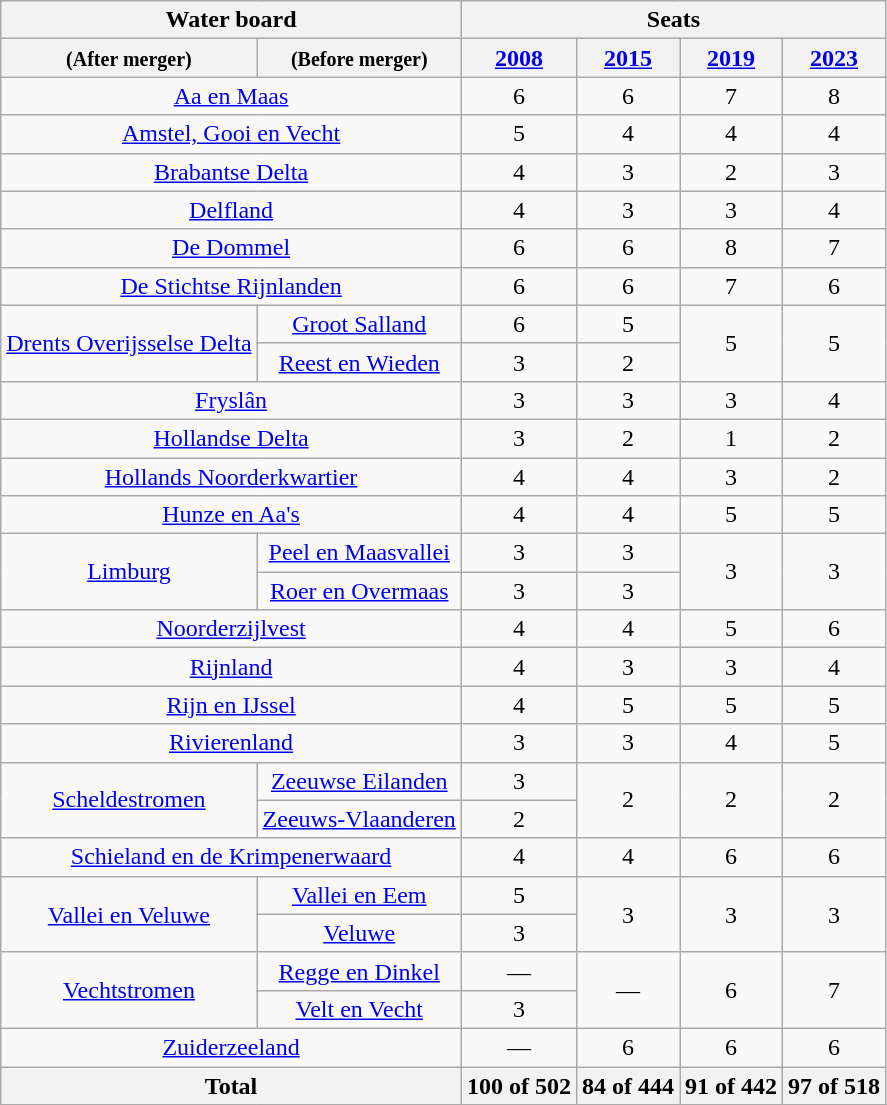<table class="wikitable" style="text-align:center">
<tr>
<th colspan="2">Water board</th>
<th colspan="4">Seats</th>
</tr>
<tr>
<th><small>(After merger)</small></th>
<th><small>(Before merger)</small></th>
<th><a href='#'>2008</a></th>
<th><a href='#'>2015</a></th>
<th><a href='#'>2019</a></th>
<th><a href='#'>2023</a></th>
</tr>
<tr>
<td colspan="2"><a href='#'>Aa en Maas</a></td>
<td>6</td>
<td>6</td>
<td>7</td>
<td>8</td>
</tr>
<tr>
<td colspan="2"><a href='#'>Amstel, Gooi en Vecht</a></td>
<td>5</td>
<td>4</td>
<td>4</td>
<td>4</td>
</tr>
<tr>
<td colspan="2"><a href='#'>Brabantse Delta</a></td>
<td>4</td>
<td>3</td>
<td>2</td>
<td>3</td>
</tr>
<tr>
<td colspan="2"><a href='#'>Delfland</a></td>
<td>4</td>
<td>3</td>
<td>3</td>
<td>4</td>
</tr>
<tr>
<td colspan="2"><a href='#'>De Dommel</a></td>
<td>6</td>
<td>6</td>
<td>8</td>
<td>7</td>
</tr>
<tr>
<td colspan="2"><a href='#'>De Stichtse Rijnlanden</a></td>
<td>6</td>
<td>6</td>
<td>7</td>
<td>6</td>
</tr>
<tr>
<td rowspan="2"><a href='#'>Drents Overijsselse Delta</a></td>
<td><a href='#'>Groot Salland</a></td>
<td>6</td>
<td>5</td>
<td rowspan="2">5</td>
<td rowspan="2">5</td>
</tr>
<tr>
<td><a href='#'>Reest en Wieden</a></td>
<td>3</td>
<td>2</td>
</tr>
<tr>
<td colspan="2"><a href='#'>Fryslân</a></td>
<td>3</td>
<td>3</td>
<td>3</td>
<td>4</td>
</tr>
<tr>
<td colspan="2"><a href='#'>Hollandse Delta</a></td>
<td>3</td>
<td>2</td>
<td>1</td>
<td>2</td>
</tr>
<tr>
<td colspan="2"><a href='#'>Hollands Noorderkwartier</a></td>
<td>4</td>
<td>4</td>
<td>3</td>
<td>2</td>
</tr>
<tr>
<td colspan="2"><a href='#'>Hunze en Aa's</a></td>
<td>4</td>
<td>4</td>
<td>5</td>
<td>5</td>
</tr>
<tr>
<td rowspan="2"><a href='#'>Limburg</a></td>
<td><a href='#'>Peel en Maasvallei</a></td>
<td>3</td>
<td>3</td>
<td rowspan="2">3</td>
<td rowspan="2">3</td>
</tr>
<tr>
<td><a href='#'>Roer en Overmaas</a></td>
<td>3</td>
<td>3</td>
</tr>
<tr>
<td colspan="2"><a href='#'>Noorderzijlvest</a></td>
<td>4</td>
<td>4</td>
<td>5</td>
<td>6</td>
</tr>
<tr>
<td colspan="2"><a href='#'>Rijnland</a></td>
<td>4</td>
<td>3</td>
<td>3</td>
<td>4</td>
</tr>
<tr>
<td colspan="2"><a href='#'>Rijn en IJssel</a></td>
<td>4</td>
<td>5</td>
<td>5</td>
<td>5</td>
</tr>
<tr>
<td colspan="2"><a href='#'>Rivierenland</a></td>
<td>3</td>
<td>3</td>
<td>4</td>
<td>5</td>
</tr>
<tr>
<td rowspan="2"><a href='#'>Scheldestromen</a></td>
<td><a href='#'>Zeeuwse Eilanden</a></td>
<td>3</td>
<td rowspan="2">2</td>
<td rowspan="2">2</td>
<td rowspan="2">2</td>
</tr>
<tr>
<td><a href='#'>Zeeuws-Vlaanderen</a></td>
<td>2</td>
</tr>
<tr>
<td colspan="2"><a href='#'>Schieland en de Krimpenerwaard</a></td>
<td>4</td>
<td>4</td>
<td>6</td>
<td>6</td>
</tr>
<tr>
<td rowspan="2"><a href='#'>Vallei en Veluwe</a></td>
<td><a href='#'>Vallei en Eem</a></td>
<td>5</td>
<td rowspan="2">3</td>
<td rowspan="2">3</td>
<td rowspan="2">3</td>
</tr>
<tr>
<td><a href='#'>Veluwe</a></td>
<td>3</td>
</tr>
<tr>
<td rowspan="2"><a href='#'>Vechtstromen</a></td>
<td><a href='#'>Regge en Dinkel</a></td>
<td>—</td>
<td rowspan="2">—</td>
<td rowspan="2">6</td>
<td rowspan="2">7</td>
</tr>
<tr>
<td><a href='#'>Velt en Vecht</a></td>
<td>3</td>
</tr>
<tr>
<td colspan="2"><a href='#'>Zuiderzeeland</a></td>
<td>—</td>
<td>6</td>
<td>6</td>
<td>6</td>
</tr>
<tr>
<th colspan="2">Total</th>
<th>100 of 502</th>
<th>84 of 444</th>
<th>91 of 442</th>
<th>97 of 518</th>
</tr>
<tr>
</tr>
</table>
